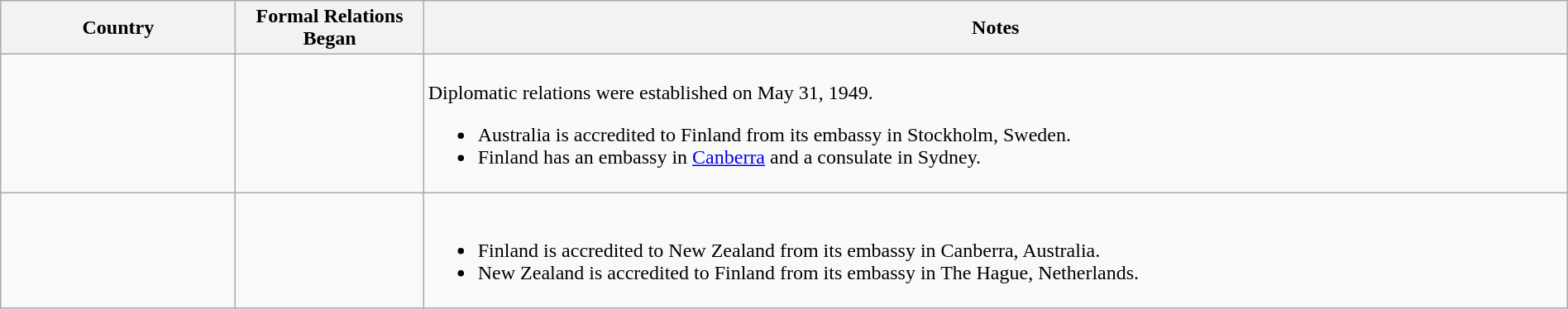<table class="wikitable sortable" border="1" style="width:100%; margin:auto;">
<tr>
<th width="15%">Country</th>
<th width="12%">Formal Relations Began</th>
<th>Notes</th>
</tr>
<tr -valign="top">
<td></td>
<td></td>
<td><br>
Diplomatic relations were established on May 31, 1949.<ul><li>Australia is accredited to Finland from its embassy in Stockholm, Sweden.</li><li>Finland has an embassy in <a href='#'>Canberra</a> and a consulate in Sydney.</li></ul></td>
</tr>
<tr -valign="top">
<td></td>
<td></td>
<td><br><ul><li>Finland is accredited to New Zealand from its embassy in Canberra, Australia.</li><li>New Zealand is accredited to Finland from its embassy in The Hague, Netherlands.</li></ul></td>
</tr>
</table>
